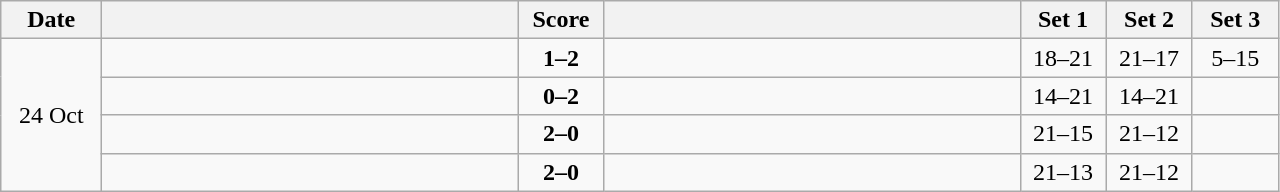<table class="wikitable" style="text-align: center;">
<tr>
<th width="60">Date</th>
<th align="right" width="270"></th>
<th width="50">Score</th>
<th align="left" width="270"></th>
<th width="50">Set 1</th>
<th width="50">Set 2</th>
<th width="50">Set 3</th>
</tr>
<tr>
<td rowspan=4>24 Oct</td>
<td align=left></td>
<td align=center><strong>1–2</strong></td>
<td align=left><strong></strong></td>
<td>18–21</td>
<td>21–17</td>
<td>5–15</td>
</tr>
<tr>
<td align=left></td>
<td align=center><strong>0–2</strong></td>
<td align=left><strong></strong></td>
<td>14–21</td>
<td>14–21</td>
<td></td>
</tr>
<tr>
<td align=left><strong></strong></td>
<td align=center><strong>2–0</strong></td>
<td align=left></td>
<td>21–15</td>
<td>21–12</td>
<td></td>
</tr>
<tr>
<td align=left><strong></strong></td>
<td align=center><strong>2–0</strong></td>
<td align=left></td>
<td>21–13</td>
<td>21–12</td>
<td></td>
</tr>
</table>
